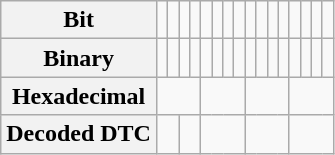<table class="wikitable">
<tr align="center">
<th scope="col">Bit</th>
<td></td>
<td></td>
<td></td>
<td></td>
<td></td>
<td></td>
<td></td>
<td></td>
<td></td>
<td></td>
<td></td>
<td></td>
<td></td>
<td></td>
<td></td>
<td></td>
</tr>
<tr align="center">
<th scope="col">Binary</th>
<td></td>
<td></td>
<td></td>
<td></td>
<td></td>
<td></td>
<td></td>
<td></td>
<td></td>
<td></td>
<td></td>
<td></td>
<td></td>
<td></td>
<td></td>
<td></td>
</tr>
<tr align="center">
<th scope="col">Hexadecimal</th>
<td colspan="4"></td>
<td colspan="4"></td>
<td colspan="4"></td>
<td colspan="4"></td>
</tr>
<tr align="center">
<th scope="col">Decoded DTC</th>
<td colspan="2"></td>
<td colspan="2"></td>
<td colspan="4"></td>
<td colspan="4"></td>
<td colspan="4"></td>
</tr>
</table>
